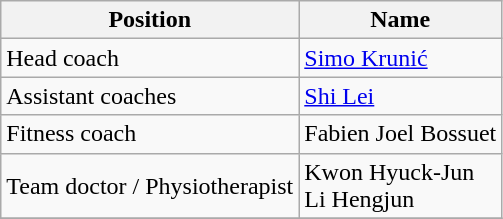<table class="wikitable" style="text-align: left">
<tr>
<th style="color:#000000;">Position</th>
<th style="color:#000000;">Name</th>
</tr>
<tr>
<td>Head coach</td>
<td> <a href='#'>Simo Krunić</a></td>
</tr>
<tr>
<td>Assistant coaches</td>
<td> <a href='#'>Shi Lei</a></td>
</tr>
<tr>
<td>Fitness coach</td>
<td> Fabien Joel Bossuet</td>
</tr>
<tr>
<td>Team doctor / Physiotherapist</td>
<td> Kwon Hyuck-Jun <br>  Li Hengjun</td>
</tr>
<tr>
</tr>
</table>
